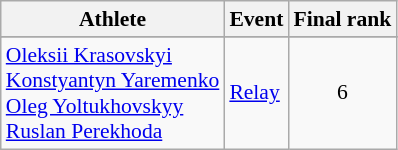<table class="wikitable" style="font-size:90%">
<tr>
<th>Athlete</th>
<th>Event</th>
<th>Final rank</th>
</tr>
<tr style="font-size:95%">
</tr>
<tr align=center>
<td align=left><a href='#'>Oleksii Krasovskyi</a><br><a href='#'>Konstyantyn Yaremenko</a><br><a href='#'>Oleg Yoltukhovskyy</a><br><a href='#'>Ruslan Perekhoda</a></td>
<td align=left><a href='#'>Relay</a></td>
<td>6</td>
</tr>
</table>
